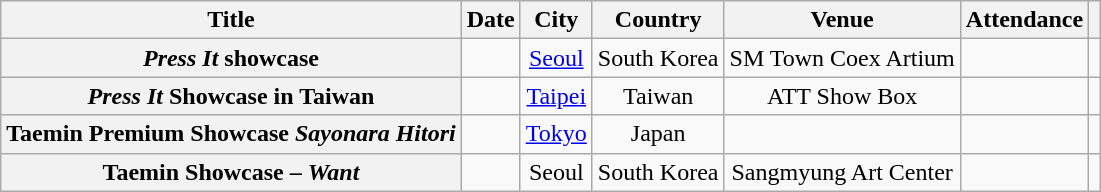<table class="wikitable sortable plainrowheaders" style="text-align:center;">
<tr>
<th scope="col">Title</th>
<th scope="col">Date</th>
<th scope="col">City</th>
<th scope="col">Country</th>
<th scope="col">Venue</th>
<th scope="col">Attendance</th>
<th scope="col" class="unsortable"></th>
</tr>
<tr>
<th scope="row"><em>Press It</em> showcase</th>
<td></td>
<td><a href='#'>Seoul</a></td>
<td>South Korea</td>
<td>SM Town Coex Artium</td>
<td></td>
<td></td>
</tr>
<tr>
<th scope="row"><em>Press It</em> Showcase in Taiwan</th>
<td></td>
<td><a href='#'>Taipei</a></td>
<td>Taiwan</td>
<td>ATT Show Box</td>
<td></td>
<td></td>
</tr>
<tr>
<th scope="row">Taemin Premium Showcase <em>Sayonara Hitori</em></th>
<td></td>
<td><a href='#'>Tokyo</a></td>
<td>Japan</td>
<td></td>
<td></td>
<td></td>
</tr>
<tr>
<th scope="row">Taemin Showcase – <em>Want</em></th>
<td></td>
<td>Seoul</td>
<td>South Korea</td>
<td>Sangmyung Art Center</td>
<td></td>
<td></td>
</tr>
</table>
